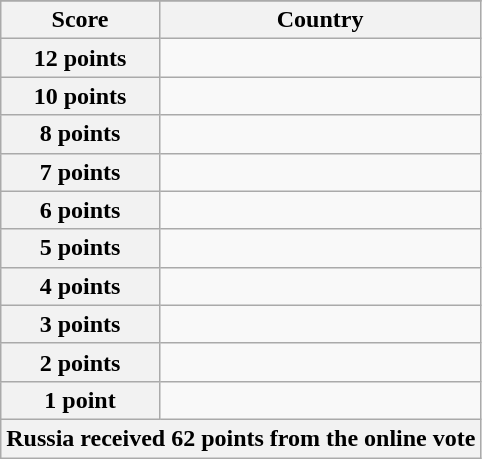<table class="wikitable">
<tr>
</tr>
<tr>
<th scope="col" width="33%">Score</th>
<th scope="col">Country</th>
</tr>
<tr>
<th scope="row">12 points</th>
<td></td>
</tr>
<tr>
<th scope="row">10 points</th>
<td></td>
</tr>
<tr>
<th scope="row">8 points</th>
<td></td>
</tr>
<tr>
<th scope="row">7 points</th>
<td></td>
</tr>
<tr>
<th scope="row">6 points</th>
<td></td>
</tr>
<tr>
<th scope="row">5 points</th>
<td></td>
</tr>
<tr>
<th scope="row">4 points</th>
<td></td>
</tr>
<tr>
<th scope="row">3 points</th>
<td></td>
</tr>
<tr>
<th scope="row">2 points</th>
<td></td>
</tr>
<tr>
<th scope="row">1 point</th>
<td></td>
</tr>
<tr>
<th colspan="2">Russia received 62 points from the online vote</th>
</tr>
</table>
